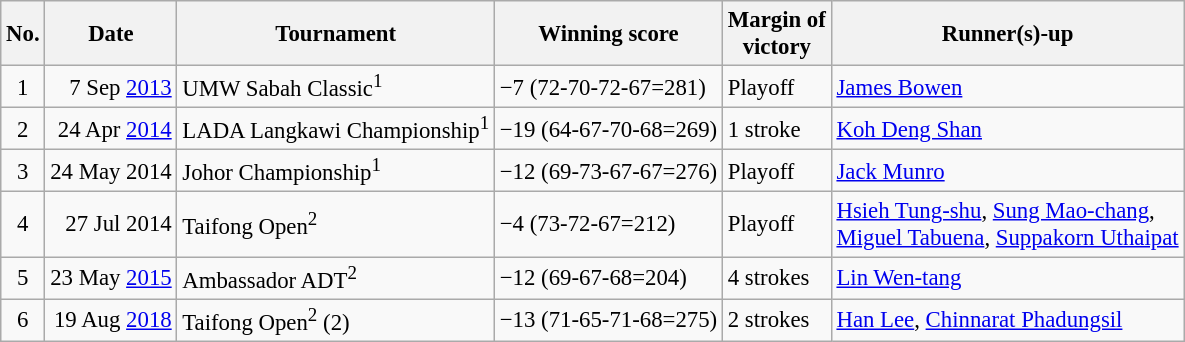<table class="wikitable" style="font-size:95%;">
<tr>
<th>No.</th>
<th>Date</th>
<th>Tournament</th>
<th>Winning score</th>
<th>Margin of<br>victory</th>
<th>Runner(s)-up</th>
</tr>
<tr>
<td align=center>1</td>
<td align=right>7 Sep <a href='#'>2013</a></td>
<td>UMW Sabah Classic<sup>1</sup></td>
<td>−7 (72-70-72-67=281)</td>
<td>Playoff</td>
<td> <a href='#'>James Bowen</a></td>
</tr>
<tr>
<td align=center>2</td>
<td align=right>24 Apr <a href='#'>2014</a></td>
<td>LADA Langkawi Championship<sup>1</sup></td>
<td>−19 (64-67-70-68=269)</td>
<td>1 stroke</td>
<td> <a href='#'>Koh Deng Shan</a></td>
</tr>
<tr>
<td align=center>3</td>
<td align=right>24 May 2014</td>
<td>Johor Championship<sup>1</sup></td>
<td>−12 (69-73-67-67=276)</td>
<td>Playoff</td>
<td> <a href='#'>Jack Munro</a></td>
</tr>
<tr>
<td align=center>4</td>
<td align=right>27 Jul 2014</td>
<td>Taifong Open<sup>2</sup></td>
<td>−4 (73-72-67=212)</td>
<td>Playoff</td>
<td> <a href='#'>Hsieh Tung-shu</a>,  <a href='#'>Sung Mao-chang</a>,<br> <a href='#'>Miguel Tabuena</a>,  <a href='#'>Suppakorn Uthaipat</a></td>
</tr>
<tr>
<td align=center>5</td>
<td align=right>23 May <a href='#'>2015</a></td>
<td>Ambassador ADT<sup>2</sup></td>
<td>−12 (69-67-68=204)</td>
<td>4 strokes</td>
<td> <a href='#'>Lin Wen-tang</a></td>
</tr>
<tr>
<td align=center>6</td>
<td align=right>19 Aug <a href='#'>2018</a></td>
<td>Taifong Open<sup>2</sup> (2)</td>
<td>−13 (71-65-71-68=275)</td>
<td>2 strokes</td>
<td> <a href='#'>Han Lee</a>,  <a href='#'>Chinnarat Phadungsil</a></td>
</tr>
</table>
